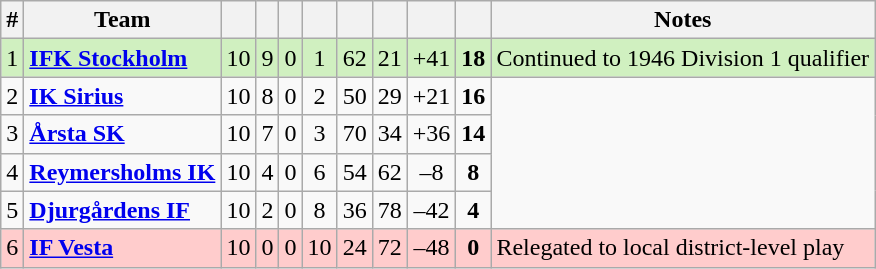<table class="wikitable sortable">
<tr>
<th>#</th>
<th>Team</th>
<th></th>
<th></th>
<th></th>
<th></th>
<th></th>
<th></th>
<th></th>
<th></th>
<th>Notes</th>
</tr>
<tr style="background: #D0F0C0;">
<td>1</td>
<td style="font-weight:bold;"><a href='#'>IFK Stockholm</a></td>
<td style="text-align: center;">10</td>
<td style="text-align: center;">9</td>
<td style="text-align: center;">0</td>
<td style="text-align: center;">1</td>
<td style="text-align: center;">62</td>
<td style="text-align: center;">21</td>
<td style="text-align: center;">+41</td>
<td style="text-align: center; font-weight:bold;">18</td>
<td>Continued to 1946 Division 1 qualifier</td>
</tr>
<tr>
<td>2</td>
<td style="font-weight:bold;"><a href='#'>IK Sirius</a></td>
<td style="text-align: center;">10</td>
<td style="text-align: center;">8</td>
<td style="text-align: center;">0</td>
<td style="text-align: center;">2</td>
<td style="text-align: center;">50</td>
<td style="text-align: center;">29</td>
<td style="text-align: center;">+21</td>
<td style="text-align: center; font-weight:bold;">16</td>
</tr>
<tr>
<td>3</td>
<td style="font-weight:bold;"><a href='#'>Årsta SK</a></td>
<td style="text-align: center;">10</td>
<td style="text-align: center;">7</td>
<td style="text-align: center;">0</td>
<td style="text-align: center;">3</td>
<td style="text-align: center;">70</td>
<td style="text-align: center;">34</td>
<td style="text-align: center;">+36</td>
<td style="text-align: center; font-weight:bold;">14</td>
</tr>
<tr>
<td>4</td>
<td style="font-weight:bold;"><a href='#'>Reymersholms IK</a></td>
<td style="text-align: center;">10</td>
<td style="text-align: center;">4</td>
<td style="text-align: center;">0</td>
<td style="text-align: center;">6</td>
<td style="text-align: center;">54</td>
<td style="text-align: center;">62</td>
<td style="text-align: center;">–8</td>
<td style="text-align: center; font-weight:bold;">8</td>
</tr>
<tr>
<td>5</td>
<td style="font-weight:bold;"><a href='#'>Djurgårdens IF</a></td>
<td style="text-align: center;">10</td>
<td style="text-align: center;">2</td>
<td style="text-align: center;">0</td>
<td style="text-align: center;">8</td>
<td style="text-align: center;">36</td>
<td style="text-align: center;">78</td>
<td style="text-align: center;">–42</td>
<td style="text-align: center; font-weight:bold;">4</td>
</tr>
<tr style="background: #FFCCCC;">
<td>6</td>
<td style="font-weight:bold;"><a href='#'>IF Vesta</a></td>
<td style="text-align: center;">10</td>
<td style="text-align: center;">0</td>
<td style="text-align: center;">0</td>
<td style="text-align: center;">10</td>
<td style="text-align: center;">24</td>
<td style="text-align: center;">72</td>
<td style="text-align: center;">–48</td>
<td style="text-align: center; font-weight:bold;">0</td>
<td>Relegated to local district-level play</td>
</tr>
</table>
